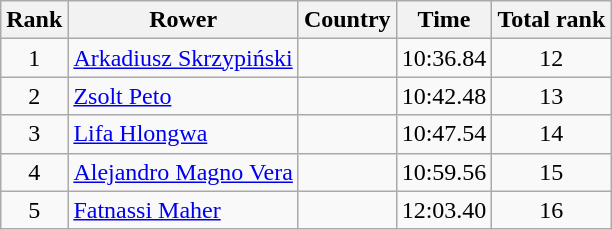<table class="wikitable" style="text-align:center">
<tr>
<th>Rank</th>
<th>Rower</th>
<th>Country</th>
<th>Time</th>
<th>Total rank</th>
</tr>
<tr>
<td>1</td>
<td align="left"><a href='#'>Arkadiusz Skrzypiński</a></td>
<td align="left"></td>
<td>10:36.84</td>
<td>12</td>
</tr>
<tr>
<td>2</td>
<td align="left"><a href='#'>Zsolt Peto</a></td>
<td align="left"></td>
<td>10:42.48</td>
<td>13</td>
</tr>
<tr>
<td>3</td>
<td align="left"><a href='#'>Lifa Hlongwa</a></td>
<td align="left"></td>
<td>10:47.54</td>
<td>14</td>
</tr>
<tr>
<td>4</td>
<td align="left"><a href='#'>Alejandro Magno Vera</a></td>
<td align="left"></td>
<td>10:59.56</td>
<td>15</td>
</tr>
<tr>
<td>5</td>
<td align="left"><a href='#'>Fatnassi Maher</a></td>
<td align="left"></td>
<td>12:03.40</td>
<td>16</td>
</tr>
</table>
